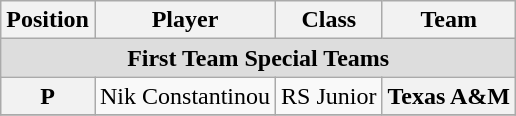<table class="wikitable">
<tr>
<th>Position</th>
<th>Player</th>
<th>Class</th>
<th>Team</th>
</tr>
<tr>
<td colspan="4" style="text-align:center; background:#ddd;"><strong>First Team Special Teams</strong></td>
</tr>
<tr style="text-align:center;">
<th rowspan="1">P</th>
<td>Nik Constantinou</td>
<td>RS Junior</td>
<th style=>Texas A&M</th>
</tr>
<tr>
</tr>
</table>
